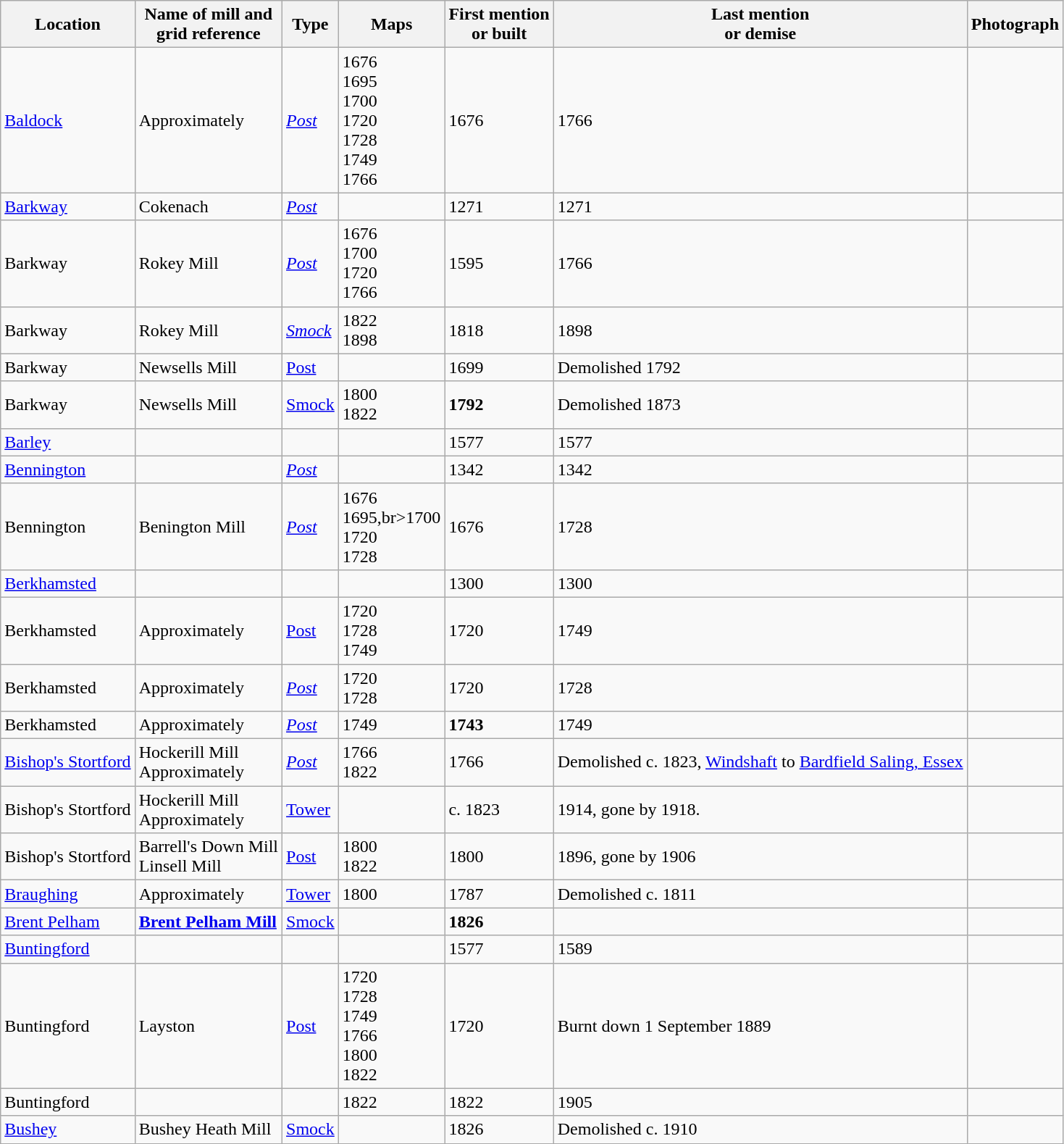<table class="wikitable">
<tr>
<th>Location</th>
<th>Name of mill and<br>grid reference</th>
<th>Type</th>
<th>Maps</th>
<th>First mention<br>or built</th>
<th>Last mention<br> or demise</th>
<th>Photograph</th>
</tr>
<tr>
<td><a href='#'>Baldock</a></td>
<td>Approximately<br></td>
<td><em><a href='#'>Post</a></em></td>
<td>1676<br>1695<br>1700<br>1720<br>1728<br>1749<br>1766</td>
<td>1676</td>
<td>1766</td>
<td></td>
</tr>
<tr>
<td><a href='#'>Barkway</a></td>
<td>Cokenach</td>
<td><em><a href='#'>Post</a></em></td>
<td></td>
<td>1271</td>
<td>1271</td>
<td></td>
</tr>
<tr>
<td>Barkway</td>
<td>Rokey Mill<br></td>
<td><em><a href='#'>Post</a></em></td>
<td>1676<br>1700<br>1720<br>1766</td>
<td>1595</td>
<td>1766</td>
<td></td>
</tr>
<tr>
<td>Barkway</td>
<td>Rokey Mill<br></td>
<td><em><a href='#'>Smock</a></em></td>
<td>1822<br>1898</td>
<td>1818</td>
<td>1898</td>
<td></td>
</tr>
<tr>
<td>Barkway</td>
<td>Newsells Mill<br></td>
<td><a href='#'>Post</a></td>
<td></td>
<td>1699</td>
<td>Demolished 1792</td>
<td></td>
</tr>
<tr>
<td>Barkway</td>
<td>Newsells Mill<br></td>
<td><a href='#'>Smock</a></td>
<td>1800<br>1822</td>
<td><strong>1792</strong></td>
<td>Demolished 1873</td>
<td></td>
</tr>
<tr>
<td><a href='#'>Barley</a></td>
<td></td>
<td></td>
<td></td>
<td>1577</td>
<td>1577</td>
<td></td>
</tr>
<tr>
<td><a href='#'>Bennington</a></td>
<td></td>
<td><em><a href='#'>Post</a></em></td>
<td></td>
<td>1342</td>
<td>1342</td>
<td></td>
</tr>
<tr>
<td>Bennington</td>
<td>Benington Mill<br></td>
<td><em><a href='#'>Post</a></em></td>
<td>1676<br>1695,br>1700<br>1720<br>1728</td>
<td>1676</td>
<td>1728</td>
<td></td>
</tr>
<tr>
<td><a href='#'>Berkhamsted</a></td>
<td></td>
<td></td>
<td></td>
<td>1300</td>
<td>1300</td>
<td></td>
</tr>
<tr>
<td>Berkhamsted</td>
<td>Approximately<br></td>
<td><a href='#'>Post</a></td>
<td>1720<br>1728<br>1749</td>
<td>1720</td>
<td>1749</td>
<td></td>
</tr>
<tr>
<td>Berkhamsted</td>
<td>Approximately<br></td>
<td><em><a href='#'>Post</a></em></td>
<td>1720<br>1728</td>
<td>1720</td>
<td>1728</td>
<td></td>
</tr>
<tr>
<td>Berkhamsted</td>
<td>Approximately<br></td>
<td><em><a href='#'>Post</a></em></td>
<td>1749</td>
<td><strong>1743</strong></td>
<td>1749</td>
<td></td>
</tr>
<tr>
<td><a href='#'>Bishop's Stortford</a></td>
<td>Hockerill Mill<br>Approximately<br></td>
<td><em><a href='#'>Post</a></em></td>
<td>1766<br>1822</td>
<td>1766</td>
<td>Demolished c. 1823, <a href='#'>Windshaft</a> to <a href='#'>Bardfield Saling, Essex</a></td>
<td></td>
</tr>
<tr>
<td>Bishop's Stortford</td>
<td>Hockerill Mill<br>Approximately<br></td>
<td><a href='#'>Tower</a></td>
<td></td>
<td>c. 1823</td>
<td>1914, gone by 1918.</td>
<td></td>
</tr>
<tr>
<td>Bishop's Stortford</td>
<td>Barrell's Down Mill<br>Linsell Mill<br></td>
<td><a href='#'>Post</a></td>
<td>1800<br>1822</td>
<td>1800</td>
<td>1896, gone by 1906</td>
<td></td>
</tr>
<tr>
<td><a href='#'>Braughing</a></td>
<td>Approximately<br></td>
<td><a href='#'>Tower</a></td>
<td>1800</td>
<td>1787</td>
<td>Demolished c. 1811</td>
<td></td>
</tr>
<tr>
<td><a href='#'>Brent Pelham</a></td>
<td><strong><a href='#'>Brent Pelham Mill</a></strong><br></td>
<td><a href='#'>Smock</a></td>
<td></td>
<td><strong>1826</strong></td>
<td></td>
<td></td>
</tr>
<tr>
<td><a href='#'>Buntingford</a></td>
<td></td>
<td></td>
<td></td>
<td>1577</td>
<td>1589</td>
<td></td>
</tr>
<tr>
<td>Buntingford</td>
<td>Layston<br></td>
<td><a href='#'>Post</a></td>
<td>1720<br>1728<br>1749<br>1766<br>1800<br>1822</td>
<td>1720</td>
<td>Burnt down 1 September 1889</td>
<td></td>
</tr>
<tr>
<td>Buntingford</td>
<td></td>
<td></td>
<td>1822</td>
<td>1822</td>
<td>1905</td>
<td></td>
</tr>
<tr>
<td><a href='#'>Bushey</a></td>
<td>Bushey Heath Mill<br></td>
<td><a href='#'>Smock</a></td>
<td></td>
<td>1826</td>
<td>Demolished c. 1910</td>
<td></td>
</tr>
</table>
